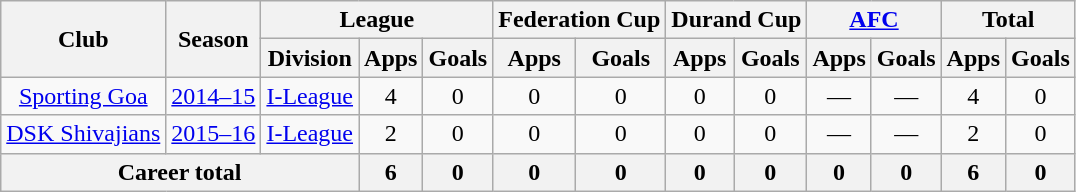<table class="wikitable" style="text-align: center;">
<tr>
<th rowspan="2">Club</th>
<th rowspan="2">Season</th>
<th colspan="3">League</th>
<th colspan="2">Federation Cup</th>
<th colspan="2">Durand Cup</th>
<th colspan="2"><a href='#'>AFC</a></th>
<th colspan="2">Total</th>
</tr>
<tr>
<th>Division</th>
<th>Apps</th>
<th>Goals</th>
<th>Apps</th>
<th>Goals</th>
<th>Apps</th>
<th>Goals</th>
<th>Apps</th>
<th>Goals</th>
<th>Apps</th>
<th>Goals</th>
</tr>
<tr>
<td rowspan="1"><a href='#'>Sporting Goa</a></td>
<td><a href='#'>2014–15</a></td>
<td><a href='#'>I-League</a></td>
<td>4</td>
<td>0</td>
<td>0</td>
<td>0</td>
<td>0</td>
<td>0</td>
<td>—</td>
<td>—</td>
<td>4</td>
<td>0</td>
</tr>
<tr>
<td rowspan="1"><a href='#'>DSK Shivajians</a></td>
<td><a href='#'>2015–16</a></td>
<td><a href='#'>I-League</a></td>
<td>2</td>
<td>0</td>
<td>0</td>
<td>0</td>
<td>0</td>
<td>0</td>
<td>—</td>
<td>—</td>
<td>2</td>
<td>0</td>
</tr>
<tr>
<th colspan="3">Career total</th>
<th>6</th>
<th>0</th>
<th>0</th>
<th>0</th>
<th>0</th>
<th>0</th>
<th>0</th>
<th>0</th>
<th>6</th>
<th>0</th>
</tr>
</table>
